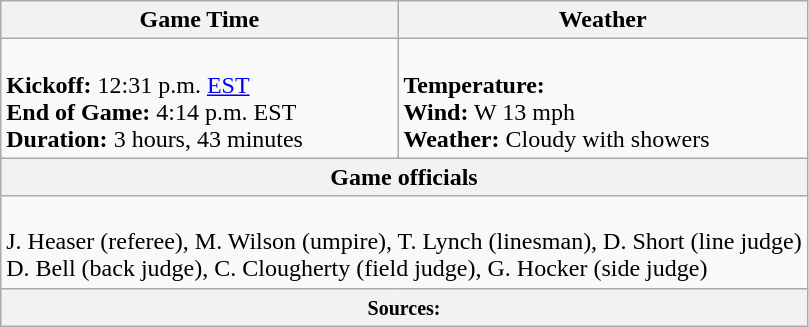<table class="wikitable">
<tr>
<th>Game Time</th>
<th>Weather</th>
</tr>
<tr>
<td><br><strong>Kickoff:</strong> 12:31 p.m. <a href='#'>EST</a><br>
<strong>End of Game:</strong> 4:14 p.m. EST<br>
<strong>Duration:</strong> 3 hours, 43 minutes</td>
<td><br><strong>Temperature:</strong> <br>
<strong>Wind:</strong> W 13 mph<br>
<strong>Weather:</strong> Cloudy with showers</td>
</tr>
<tr>
<th colspan=2>Game officials</th>
</tr>
<tr>
<td colspan=2><br>J. Heaser (referee), M. Wilson (umpire), T. Lynch (linesman), D. Short (line judge)<br>D. Bell (back judge), C. Clougherty (field judge), G. Hocker (side judge)</td>
</tr>
<tr>
<th colspan=2><small>Sources:</small></th>
</tr>
</table>
